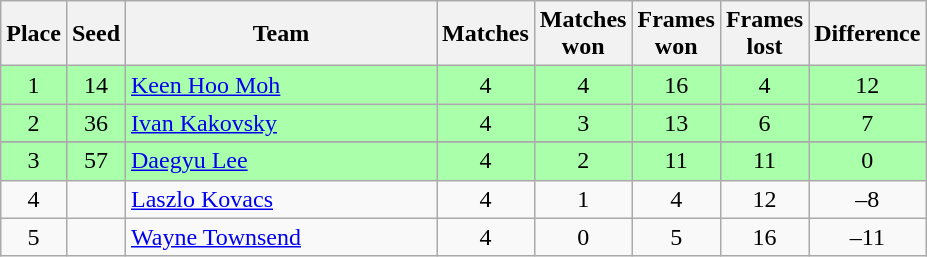<table class="wikitable" style="text-align: center;">
<tr>
<th width=20>Place</th>
<th width=20>Seed</th>
<th width=200>Team</th>
<th width=20>Matches</th>
<th width=20>Matches won</th>
<th width=20>Frames won</th>
<th width=20>Frames lost</th>
<th width=20>Difference</th>
</tr>
<tr style="background:#aaffaa;">
<td>1</td>
<td>14</td>
<td style="text-align:left;"> <a href='#'>Keen Hoo Moh</a></td>
<td>4</td>
<td>4</td>
<td>16</td>
<td>4</td>
<td>12</td>
</tr>
<tr style="background:#aaffaa;">
<td>2</td>
<td>36</td>
<td style="text-align:left;"> <a href='#'>Ivan Kakovsky</a></td>
<td>4</td>
<td>3</td>
<td>13</td>
<td>6</td>
<td>7</td>
</tr>
<tr>
</tr>
<tr style="background:#aaffaa;">
<td>3</td>
<td>57</td>
<td style="text-align:left;"> <a href='#'>Daegyu Lee</a></td>
<td>4</td>
<td>2</td>
<td>11</td>
<td>11</td>
<td>0</td>
</tr>
<tr>
<td>4</td>
<td></td>
<td style="text-align:left;"> <a href='#'>Laszlo Kovacs</a></td>
<td>4</td>
<td>1</td>
<td>4</td>
<td>12</td>
<td>–8</td>
</tr>
<tr>
<td>5</td>
<td></td>
<td style="text-align:left;"> <a href='#'>Wayne Townsend</a></td>
<td>4</td>
<td>0</td>
<td>5</td>
<td>16</td>
<td>–11</td>
</tr>
</table>
